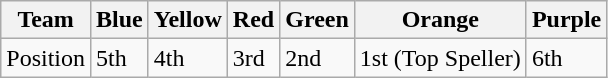<table class="wikitable">
<tr>
<th>Team</th>
<th>Blue</th>
<th>Yellow</th>
<th>Red</th>
<th>Green</th>
<th>Orange</th>
<th>Purple</th>
</tr>
<tr>
<td>Position</td>
<td>5th</td>
<td>4th</td>
<td>3rd</td>
<td>2nd</td>
<td>1st (Top Speller)</td>
<td>6th</td>
</tr>
</table>
